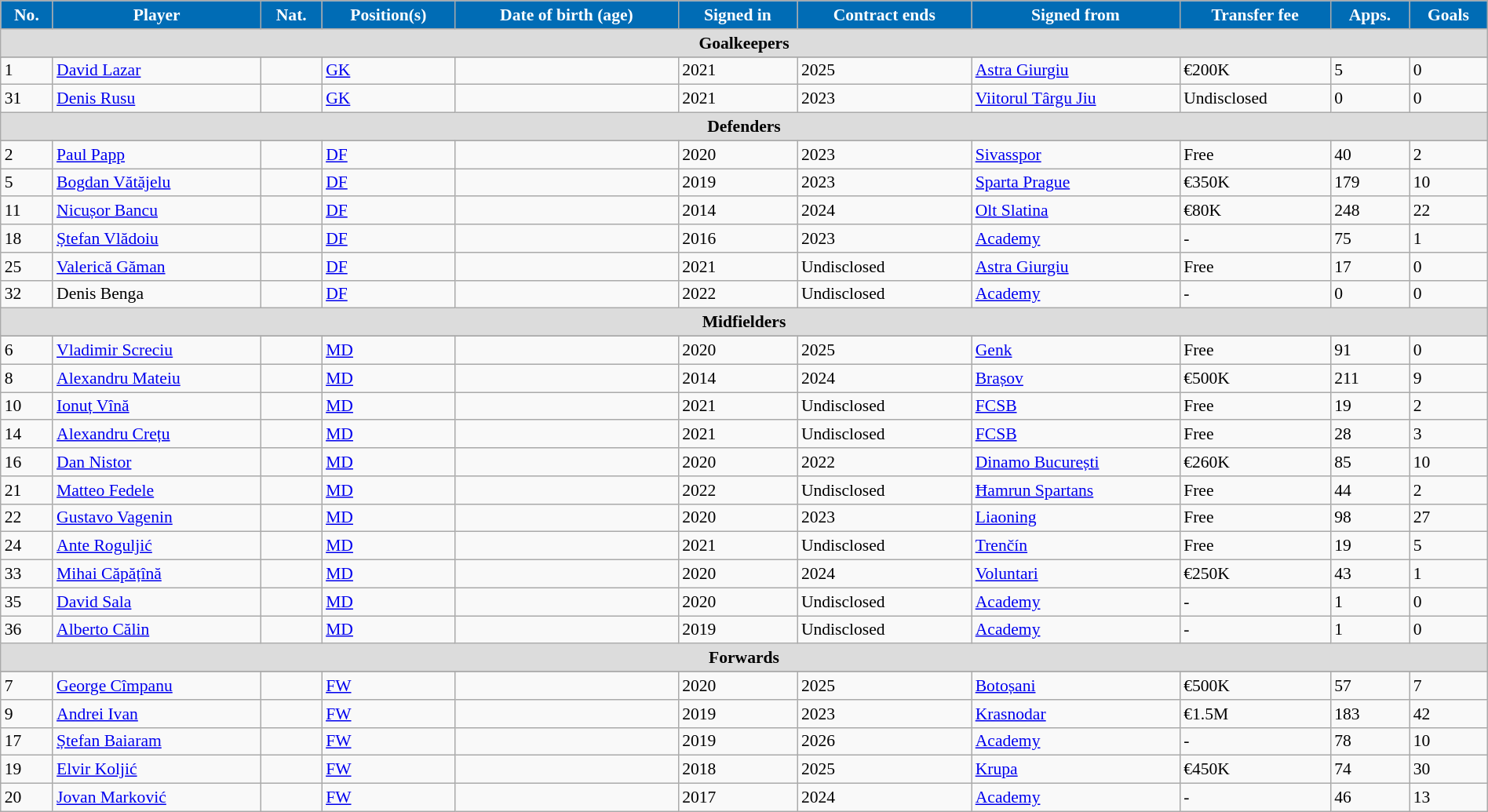<table class="wikitable" style="text-align:left; font-size:90%; width:100%;">
<tr>
<th style="background:#006cb5; color:white; text-align:center;">No.</th>
<th style="background:#006cb5; color:white; text-align:center;">Player</th>
<th style="background:#006cb5; color:white; text-align:center;">Nat.</th>
<th style="background:#006cb5; color:white; text-align:center;">Position(s)</th>
<th style="background:#006cb5; color:white; text-align:center;">Date of birth (age)</th>
<th style="background:#006cb5; color:white; text-align:center;">Signed in</th>
<th style="background:#006cb5; color:white; text-align:center;">Contract ends</th>
<th style="background:#006cb5; color:white; text-align:center;">Signed from</th>
<th style="background:#006cb5; color:white; text-align:center;">Transfer fee</th>
<th style="background:#006cb5; color:white; text-align:center;">Apps.</th>
<th style="background:#006cb5; color:white; text-align:center;">Goals</th>
</tr>
<tr>
<th colspan=11 style="background:#dcdcdc; text-align:center;">Goalkeepers</th>
</tr>
<tr>
</tr>
<tr>
<td>1</td>
<td><a href='#'>David Lazar</a></td>
<td></td>
<td><a href='#'>GK</a></td>
<td></td>
<td>2021</td>
<td>2025</td>
<td> <a href='#'>Astra Giurgiu</a></td>
<td>€200K</td>
<td>5</td>
<td>0</td>
</tr>
<tr>
<td>31</td>
<td><a href='#'>Denis Rusu</a></td>
<td></td>
<td><a href='#'>GK</a></td>
<td></td>
<td>2021</td>
<td>2023</td>
<td> <a href='#'>Viitorul Târgu Jiu</a></td>
<td>Undisclosed</td>
<td>0</td>
<td>0</td>
</tr>
<tr>
<th colspan=11 style="background:#dcdcdc; text-align:center;">Defenders</th>
</tr>
<tr>
</tr>
<tr>
<td>2</td>
<td><a href='#'>Paul Papp</a></td>
<td></td>
<td><a href='#'>DF</a></td>
<td></td>
<td>2020</td>
<td>2023</td>
<td> <a href='#'>Sivasspor</a></td>
<td>Free</td>
<td>40</td>
<td>2</td>
</tr>
<tr>
<td>5</td>
<td><a href='#'>Bogdan Vătăjelu</a></td>
<td></td>
<td><a href='#'>DF</a></td>
<td></td>
<td>2019</td>
<td>2023</td>
<td> <a href='#'>Sparta Prague</a></td>
<td>€350K</td>
<td>179</td>
<td>10</td>
</tr>
<tr>
<td>11</td>
<td><a href='#'>Nicușor Bancu</a></td>
<td></td>
<td><a href='#'>DF</a></td>
<td></td>
<td>2014</td>
<td>2024</td>
<td> <a href='#'>Olt Slatina</a></td>
<td>€80K</td>
<td>248</td>
<td>22</td>
</tr>
<tr>
<td>18</td>
<td><a href='#'>Ștefan Vlădoiu</a></td>
<td></td>
<td><a href='#'>DF</a></td>
<td></td>
<td>2016</td>
<td>2023</td>
<td><a href='#'>Academy</a></td>
<td>-</td>
<td>75</td>
<td>1</td>
</tr>
<tr>
<td>25</td>
<td><a href='#'>Valerică Găman</a></td>
<td></td>
<td><a href='#'>DF</a></td>
<td></td>
<td>2021</td>
<td>Undisclosed</td>
<td> <a href='#'>Astra Giurgiu</a></td>
<td>Free</td>
<td>17</td>
<td>0</td>
</tr>
<tr>
<td>32</td>
<td>Denis Benga</td>
<td></td>
<td><a href='#'>DF</a></td>
<td></td>
<td>2022</td>
<td>Undisclosed</td>
<td><a href='#'>Academy</a></td>
<td>-</td>
<td>0</td>
<td>0</td>
</tr>
<tr>
<th colspan=11 style="background:#dcdcdc; text-align:center;">Midfielders</th>
</tr>
<tr>
</tr>
<tr>
<td>6</td>
<td><a href='#'>Vladimir Screciu</a></td>
<td></td>
<td><a href='#'>MD</a></td>
<td></td>
<td>2020</td>
<td>2025</td>
<td> <a href='#'>Genk</a></td>
<td>Free</td>
<td>91</td>
<td>0</td>
</tr>
<tr>
<td>8</td>
<td><a href='#'>Alexandru Mateiu</a></td>
<td></td>
<td><a href='#'>MD</a></td>
<td></td>
<td>2014</td>
<td>2024</td>
<td> <a href='#'>Brașov</a></td>
<td>€500K</td>
<td>211</td>
<td>9</td>
</tr>
<tr>
<td>10</td>
<td><a href='#'>Ionuț Vînă</a></td>
<td></td>
<td><a href='#'>MD</a></td>
<td></td>
<td>2021</td>
<td>Undisclosed</td>
<td> <a href='#'>FCSB</a></td>
<td>Free</td>
<td>19</td>
<td>2</td>
</tr>
<tr>
<td>14</td>
<td><a href='#'>Alexandru Crețu</a></td>
<td></td>
<td><a href='#'>MD</a></td>
<td></td>
<td>2021</td>
<td>Undisclosed</td>
<td> <a href='#'>FCSB</a></td>
<td>Free</td>
<td>28</td>
<td>3</td>
</tr>
<tr>
<td>16</td>
<td><a href='#'>Dan Nistor</a></td>
<td></td>
<td><a href='#'>MD</a></td>
<td></td>
<td>2020</td>
<td>2022</td>
<td> <a href='#'>Dinamo București</a></td>
<td>€260K</td>
<td>85</td>
<td>10</td>
</tr>
<tr>
<td>21</td>
<td><a href='#'>Matteo Fedele</a></td>
<td></td>
<td><a href='#'>MD</a></td>
<td></td>
<td>2022</td>
<td>Undisclosed</td>
<td> <a href='#'>Ħamrun Spartans</a></td>
<td>Free</td>
<td>44</td>
<td>2</td>
</tr>
<tr>
<td>22</td>
<td><a href='#'>Gustavo Vagenin</a></td>
<td></td>
<td><a href='#'>MD</a></td>
<td></td>
<td>2020</td>
<td>2023</td>
<td> <a href='#'>Liaoning</a></td>
<td>Free</td>
<td>98</td>
<td>27</td>
</tr>
<tr>
<td>24</td>
<td><a href='#'>Ante Roguljić</a></td>
<td></td>
<td><a href='#'>MD</a></td>
<td></td>
<td>2021</td>
<td>Undisclosed</td>
<td> <a href='#'>Trenčín</a></td>
<td>Free</td>
<td>19</td>
<td>5</td>
</tr>
<tr>
<td>33</td>
<td><a href='#'>Mihai Căpățînă</a></td>
<td></td>
<td><a href='#'>MD</a></td>
<td></td>
<td>2020</td>
<td>2024</td>
<td> <a href='#'>Voluntari</a></td>
<td>€250K</td>
<td>43</td>
<td>1</td>
</tr>
<tr>
<td>35</td>
<td><a href='#'>David Sala</a></td>
<td></td>
<td><a href='#'>MD</a></td>
<td></td>
<td>2020</td>
<td>Undisclosed</td>
<td><a href='#'>Academy</a></td>
<td>-</td>
<td>1</td>
<td>0</td>
</tr>
<tr>
<td>36</td>
<td><a href='#'>Alberto Călin</a></td>
<td></td>
<td><a href='#'>MD</a></td>
<td></td>
<td>2019</td>
<td>Undisclosed</td>
<td><a href='#'>Academy</a></td>
<td>-</td>
<td>1</td>
<td>0</td>
</tr>
<tr>
<th colspan=11 style="background:#dcdcdc; text-align:center;">Forwards</th>
</tr>
<tr>
</tr>
<tr>
<td>7</td>
<td><a href='#'>George Cîmpanu</a></td>
<td></td>
<td><a href='#'>FW</a></td>
<td></td>
<td>2020</td>
<td>2025</td>
<td> <a href='#'>Botoșani</a></td>
<td>€500K</td>
<td>57</td>
<td>7</td>
</tr>
<tr>
<td>9</td>
<td><a href='#'>Andrei Ivan</a></td>
<td></td>
<td><a href='#'>FW</a></td>
<td></td>
<td>2019</td>
<td>2023</td>
<td> <a href='#'>Krasnodar</a></td>
<td>€1.5M</td>
<td>183</td>
<td>42</td>
</tr>
<tr>
<td>17</td>
<td><a href='#'>Ștefan Baiaram</a></td>
<td></td>
<td><a href='#'>FW</a></td>
<td></td>
<td>2019</td>
<td>2026</td>
<td><a href='#'>Academy</a></td>
<td>-</td>
<td>78</td>
<td>10</td>
</tr>
<tr>
<td>19</td>
<td><a href='#'>Elvir Koljić</a></td>
<td></td>
<td><a href='#'>FW</a></td>
<td></td>
<td>2018</td>
<td>2025</td>
<td> <a href='#'>Krupa</a></td>
<td>€450K</td>
<td>74</td>
<td>30</td>
</tr>
<tr>
<td>20</td>
<td><a href='#'>Jovan Marković</a></td>
<td></td>
<td><a href='#'>FW</a></td>
<td></td>
<td>2017</td>
<td>2024</td>
<td><a href='#'>Academy</a></td>
<td>-</td>
<td>46</td>
<td>13</td>
</tr>
</table>
